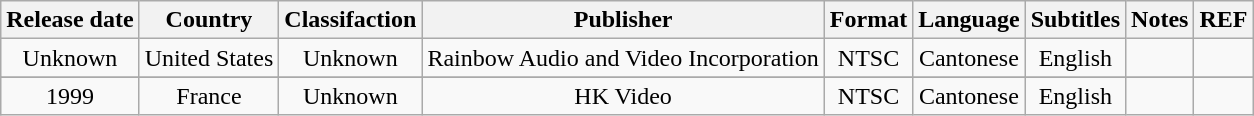<table class="wikitable">
<tr>
<th>Release date<br></th>
<th>Country<br></th>
<th>Classifaction<br></th>
<th>Publisher <br></th>
<th>Format <br></th>
<th>Language</th>
<th>Subtitles</th>
<th>Notes<br></th>
<th>REF</th>
</tr>
<tr style="text-align:center;">
<td>Unknown</td>
<td>United States</td>
<td>Unknown</td>
<td>Rainbow Audio and Video Incorporation</td>
<td>NTSC</td>
<td>Cantonese</td>
<td>English</td>
<td></td>
<td></td>
</tr>
<tr>
</tr>
<tr style="text-align:center;">
<td>1999</td>
<td>France</td>
<td>Unknown</td>
<td>HK Video</td>
<td>NTSC</td>
<td>Cantonese</td>
<td>English</td>
<td></td>
<td></td>
</tr>
</table>
